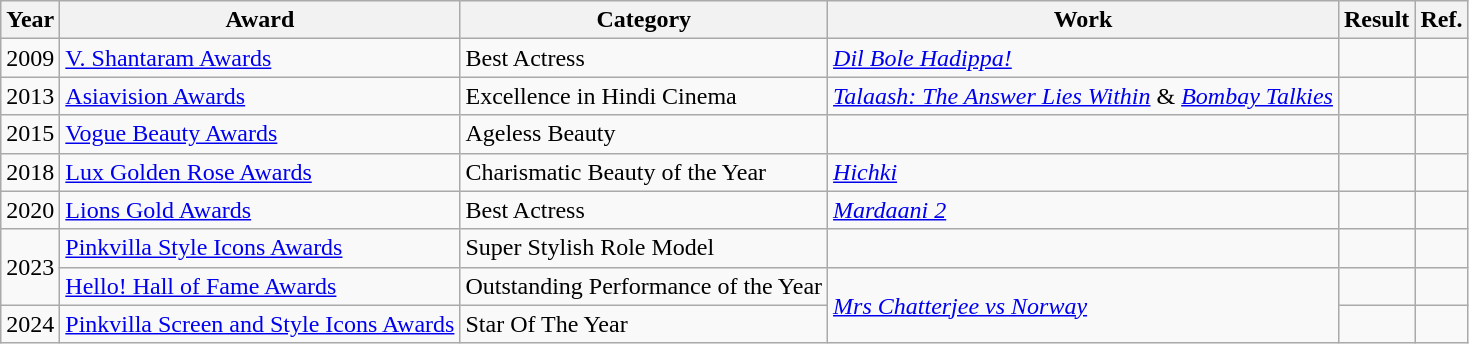<table class="wikitable">
<tr>
<th>Year</th>
<th>Award</th>
<th>Category</th>
<th>Work</th>
<th>Result</th>
<th>Ref.</th>
</tr>
<tr>
<td>2009</td>
<td><a href='#'>V. Shantaram Awards</a></td>
<td>Best Actress</td>
<td><em><a href='#'>Dil Bole Hadippa!</a></em></td>
<td></td>
<td></td>
</tr>
<tr>
<td>2013</td>
<td><a href='#'>Asiavision Awards</a></td>
<td>Excellence in Hindi Cinema</td>
<td><em><a href='#'>Talaash: The Answer Lies Within</a></em> & <em><a href='#'>Bombay Talkies</a></em></td>
<td></td>
<td></td>
</tr>
<tr>
<td>2015</td>
<td><a href='#'>Vogue Beauty Awards</a></td>
<td>Ageless Beauty</td>
<td></td>
<td></td>
<td></td>
</tr>
<tr>
<td>2018</td>
<td><a href='#'>Lux Golden Rose Awards</a></td>
<td>Charismatic Beauty of the Year</td>
<td><em><a href='#'>Hichki</a></em></td>
<td></td>
<td></td>
</tr>
<tr>
<td>2020</td>
<td><a href='#'>Lions Gold Awards</a></td>
<td>Best Actress</td>
<td><em><a href='#'>Mardaani 2</a></em></td>
<td></td>
<td></td>
</tr>
<tr>
<td rowspan="2">2023</td>
<td><a href='#'>Pinkvilla Style Icons Awards</a></td>
<td>Super Stylish Role Model</td>
<td></td>
<td></td>
<td></td>
</tr>
<tr>
<td><a href='#'>Hello! Hall of Fame Awards</a></td>
<td>Outstanding Performance of the Year</td>
<td rowspan="2"><em><a href='#'>Mrs Chatterjee vs Norway</a></em></td>
<td></td>
<td></td>
</tr>
<tr>
<td>2024</td>
<td><a href='#'>Pinkvilla Screen and Style Icons Awards</a></td>
<td>Star Of The Year</td>
<td></td>
<td></td>
</tr>
</table>
